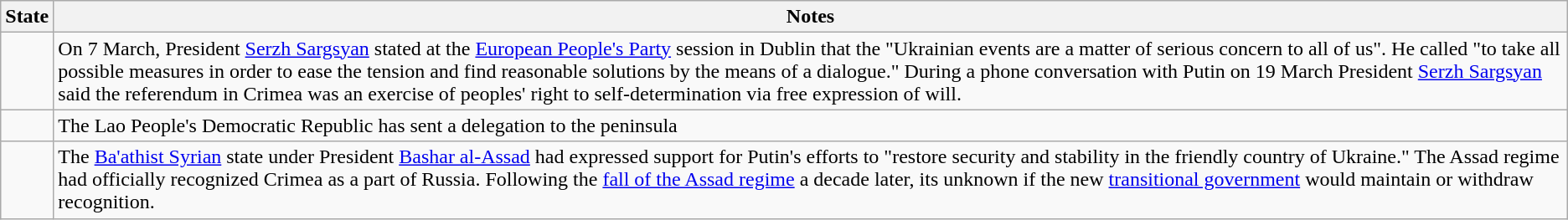<table class="wikitable">
<tr>
<th>State</th>
<th>Notes</th>
</tr>
<tr>
<td></td>
<td>On 7 March, President <a href='#'>Serzh Sargsyan</a> stated at the <a href='#'>European People's Party</a> session in Dublin that the "Ukrainian events are a matter of serious concern to all of us". He called "to take all possible measures in order to ease the tension and find reasonable solutions by the means of a dialogue." During a phone conversation with Putin on 19 March President <a href='#'>Serzh Sargsyan</a> said the referendum in Crimea was an exercise of peoples' right to self-determination via free expression of will.</td>
</tr>
<tr>
<td></td>
<td>The Lao People's Democratic Republic has sent a delegation to the peninsula</td>
</tr>
<tr>
<td></td>
<td>The <a href='#'>Ba'athist Syrian</a> state under President <a href='#'>Bashar al-Assad</a> had expressed support for Putin's efforts to "restore security and stability in the friendly country of Ukraine." The Assad regime had officially recognized Crimea as a part of Russia. Following the <a href='#'>fall of the Assad regime</a> a decade later, its unknown if the new <a href='#'>transitional government</a> would maintain or withdraw recognition.</td>
</tr>
</table>
